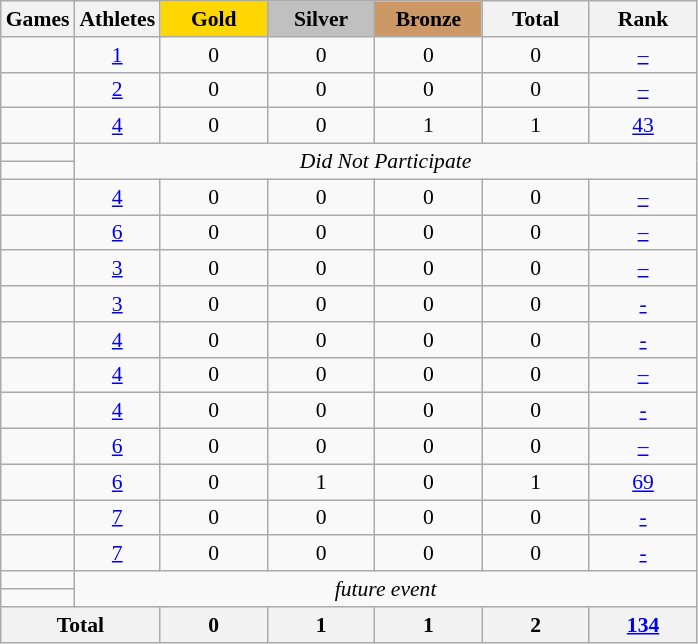<table class="wikitable" style="text-align:center; font-size:90%;">
<tr>
<th>Games</th>
<th>Athletes</th>
<td style="background:gold; width:4.5em; font-weight:bold;">Gold</td>
<td style="background:silver; width:4.5em; font-weight:bold;">Silver</td>
<td style="background:#cc9966; width:4.5em; font-weight:bold;">Bronze</td>
<th style="width:4.5em; font-weight:bold;">Total</th>
<th style="width:4.5em; font-weight:bold;">Rank</th>
</tr>
<tr>
<td align=left></td>
<td><a href='#'>1</a></td>
<td>0</td>
<td>0</td>
<td>0</td>
<td>0</td>
<td><a href='#'>–</a></td>
</tr>
<tr>
<td align=left></td>
<td><a href='#'>2</a></td>
<td>0</td>
<td>0</td>
<td>0</td>
<td>0</td>
<td><a href='#'>–</a></td>
</tr>
<tr>
<td align=left></td>
<td><a href='#'>4</a></td>
<td>0</td>
<td>0</td>
<td>1</td>
<td>1</td>
<td><a href='#'>43</a></td>
</tr>
<tr>
<td align=left></td>
<td colspan=6; rowspan=2><em>Did Not Participate</em></td>
</tr>
<tr>
<td align=left></td>
</tr>
<tr>
<td align=left></td>
<td><a href='#'>4</a></td>
<td>0</td>
<td>0</td>
<td>0</td>
<td>0</td>
<td><a href='#'>–</a></td>
</tr>
<tr>
<td align=left></td>
<td><a href='#'>6</a></td>
<td>0</td>
<td>0</td>
<td>0</td>
<td>0</td>
<td><a href='#'>–</a></td>
</tr>
<tr>
<td align=left></td>
<td><a href='#'>3</a></td>
<td>0</td>
<td>0</td>
<td>0</td>
<td>0</td>
<td><a href='#'>–</a></td>
</tr>
<tr>
<td align=left></td>
<td><a href='#'>3</a></td>
<td>0</td>
<td>0</td>
<td>0</td>
<td>0</td>
<td><a href='#'>-</a></td>
</tr>
<tr>
<td align=left></td>
<td><a href='#'>4</a></td>
<td>0</td>
<td>0</td>
<td>0</td>
<td>0</td>
<td><a href='#'>-</a></td>
</tr>
<tr>
<td align=left></td>
<td><a href='#'>4</a></td>
<td>0</td>
<td>0</td>
<td>0</td>
<td>0</td>
<td><a href='#'>–</a></td>
</tr>
<tr>
<td align=left></td>
<td><a href='#'>4</a></td>
<td>0</td>
<td>0</td>
<td>0</td>
<td>0</td>
<td><a href='#'>-</a></td>
</tr>
<tr>
<td align=left></td>
<td><a href='#'>6</a></td>
<td>0</td>
<td>0</td>
<td>0</td>
<td>0</td>
<td><a href='#'>–</a></td>
</tr>
<tr>
<td align=left></td>
<td><a href='#'>6</a></td>
<td>0</td>
<td>1</td>
<td>0</td>
<td>1</td>
<td><a href='#'>69</a></td>
</tr>
<tr>
<td align=left></td>
<td><a href='#'>7</a></td>
<td>0</td>
<td>0</td>
<td>0</td>
<td>0</td>
<td><a href='#'>-</a></td>
</tr>
<tr>
<td align=left></td>
<td><a href='#'>7</a></td>
<td>0</td>
<td>0</td>
<td>0</td>
<td>0</td>
<td><a href='#'>-</a></td>
</tr>
<tr>
<td align=left></td>
<td colspan=6; rowspan=2><em>future event</em></td>
</tr>
<tr>
<td align=left></td>
</tr>
<tr>
<th colspan=2>Total</th>
<th>0</th>
<th>1</th>
<th>1</th>
<th>2</th>
<th><a href='#'>134</a></th>
</tr>
</table>
